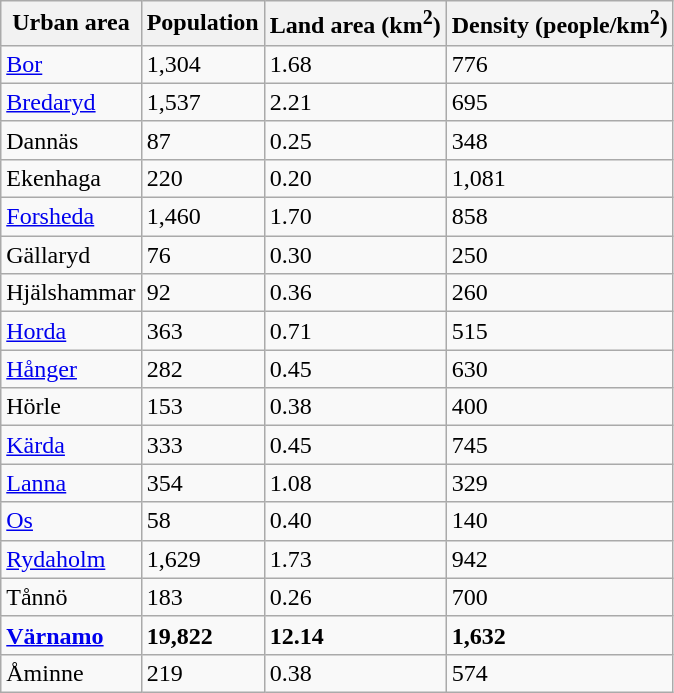<table class="wikitable sortable">
<tr>
<th>Urban area</th>
<th>Population</th>
<th>Land area (km<sup>2</sup>)</th>
<th>Density (people/km<sup>2</sup>)</th>
</tr>
<tr>
<td><a href='#'>Bor</a></td>
<td>1,304</td>
<td>1.68</td>
<td>776</td>
</tr>
<tr>
<td><a href='#'>Bredaryd</a></td>
<td>1,537</td>
<td>2.21</td>
<td>695</td>
</tr>
<tr>
<td>Dannäs</td>
<td>87</td>
<td>0.25</td>
<td>348</td>
</tr>
<tr>
<td>Ekenhaga</td>
<td>220</td>
<td>0.20</td>
<td>1,081</td>
</tr>
<tr>
<td><a href='#'>Forsheda</a></td>
<td>1,460</td>
<td>1.70</td>
<td>858</td>
</tr>
<tr>
<td>Gällaryd</td>
<td>76</td>
<td>0.30</td>
<td>250</td>
</tr>
<tr>
<td>Hjälshammar</td>
<td>92</td>
<td>0.36</td>
<td>260</td>
</tr>
<tr>
<td><a href='#'>Horda</a></td>
<td>363</td>
<td>0.71</td>
<td>515</td>
</tr>
<tr>
<td><a href='#'>Hånger</a></td>
<td>282</td>
<td>0.45</td>
<td>630</td>
</tr>
<tr>
<td>Hörle</td>
<td>153</td>
<td>0.38</td>
<td>400</td>
</tr>
<tr>
<td><a href='#'>Kärda</a></td>
<td>333</td>
<td>0.45</td>
<td>745</td>
</tr>
<tr>
<td><a href='#'>Lanna</a></td>
<td>354</td>
<td>1.08</td>
<td>329</td>
</tr>
<tr>
<td><a href='#'>Os</a></td>
<td>58</td>
<td>0.40</td>
<td>140</td>
</tr>
<tr>
<td><a href='#'>Rydaholm</a></td>
<td>1,629</td>
<td>1.73</td>
<td>942</td>
</tr>
<tr>
<td>Tånnö</td>
<td>183</td>
<td>0.26</td>
<td>700</td>
</tr>
<tr>
<td><strong><a href='#'>Värnamo</a></strong></td>
<td><strong>19,822</strong></td>
<td><strong>12.14</strong></td>
<td><strong>1,632</strong></td>
</tr>
<tr>
<td>Åminne</td>
<td>219</td>
<td>0.38</td>
<td>574</td>
</tr>
</table>
